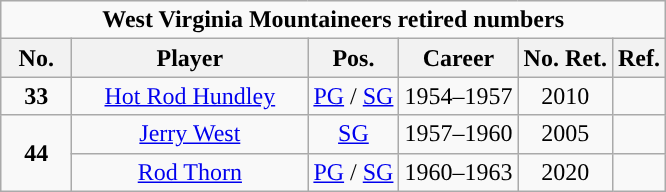<table class="wikitable sortable" style="text-align:center">
<tr>
<td colspan="6"><strong>West Virginia Mountaineers retired numbers</strong></td>
</tr>
<tr>
<th width=40px>No.</th>
<th width=150px>Player</th>
<th>Pos.</th>
<th width=px>Career</th>
<th>No. Ret.</th>
<th>Ref.</th>
</tr>
<tr>
<td><strong>33</strong></td>
<td><a href='#'>Hot Rod Hundley</a></td>
<td><a href='#'>PG</a> / <a href='#'>SG</a></td>
<td>1954–1957</td>
<td>2010</td>
<td></td>
</tr>
<tr>
<td rowspan=2><strong>44</strong></td>
<td><a href='#'>Jerry West</a></td>
<td><a href='#'>SG</a></td>
<td>1957–1960</td>
<td>2005</td>
<td></td>
</tr>
<tr>
<td><a href='#'>Rod Thorn</a></td>
<td><a href='#'>PG</a> / <a href='#'>SG</a></td>
<td>1960–1963</td>
<td>2020</td>
<td></td>
</tr>
</table>
